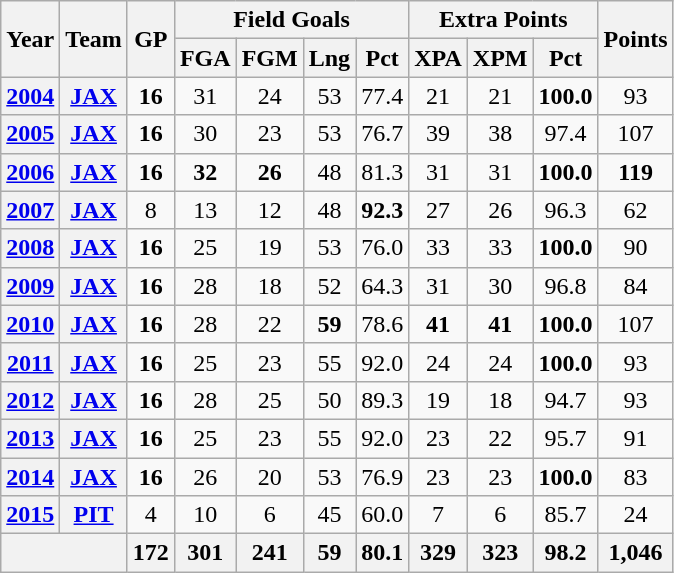<table class="wikitable" style="text-align:center;">
<tr>
<th rowspan="2">Year</th>
<th rowspan="2">Team</th>
<th rowspan="2">GP</th>
<th colspan="4">Field Goals</th>
<th colspan="3">Extra Points</th>
<th rowspan="2">Points</th>
</tr>
<tr>
<th>FGA</th>
<th>FGM</th>
<th>Lng</th>
<th>Pct</th>
<th>XPA</th>
<th>XPM</th>
<th>Pct</th>
</tr>
<tr>
<th><a href='#'>2004</a></th>
<th><a href='#'>JAX</a></th>
<td><strong>16</strong></td>
<td>31</td>
<td>24</td>
<td>53</td>
<td>77.4</td>
<td>21</td>
<td>21</td>
<td><strong>100.0</strong></td>
<td>93</td>
</tr>
<tr>
<th><a href='#'>2005</a></th>
<th><a href='#'>JAX</a></th>
<td><strong>16</strong></td>
<td>30</td>
<td>23</td>
<td>53</td>
<td>76.7</td>
<td>39</td>
<td>38</td>
<td>97.4</td>
<td>107</td>
</tr>
<tr>
<th><a href='#'>2006</a></th>
<th><a href='#'>JAX</a></th>
<td><strong>16</strong></td>
<td><strong>32</strong></td>
<td><strong>26</strong></td>
<td>48</td>
<td>81.3</td>
<td>31</td>
<td>31</td>
<td><strong>100.0</strong></td>
<td><strong>119</strong></td>
</tr>
<tr>
<th><a href='#'>2007</a></th>
<th><a href='#'>JAX</a></th>
<td>8</td>
<td>13</td>
<td>12</td>
<td>48</td>
<td><strong>92.3</strong></td>
<td>27</td>
<td>26</td>
<td>96.3</td>
<td>62</td>
</tr>
<tr>
<th><a href='#'>2008</a></th>
<th><a href='#'>JAX</a></th>
<td><strong>16</strong></td>
<td>25</td>
<td>19</td>
<td>53</td>
<td>76.0</td>
<td>33</td>
<td>33</td>
<td><strong>100.0</strong></td>
<td>90</td>
</tr>
<tr>
<th><a href='#'>2009</a></th>
<th><a href='#'>JAX</a></th>
<td><strong>16</strong></td>
<td>28</td>
<td>18</td>
<td>52</td>
<td>64.3</td>
<td>31</td>
<td>30</td>
<td>96.8</td>
<td>84</td>
</tr>
<tr>
<th><a href='#'>2010</a></th>
<th><a href='#'>JAX</a></th>
<td><strong>16</strong></td>
<td>28</td>
<td>22</td>
<td><strong>59</strong></td>
<td>78.6</td>
<td><strong>41</strong></td>
<td><strong>41</strong></td>
<td><strong>100.0</strong></td>
<td>107</td>
</tr>
<tr>
<th><a href='#'>2011</a></th>
<th><a href='#'>JAX</a></th>
<td><strong>16</strong></td>
<td>25</td>
<td>23</td>
<td>55</td>
<td>92.0</td>
<td>24</td>
<td>24</td>
<td><strong>100.0</strong></td>
<td>93</td>
</tr>
<tr>
<th><a href='#'>2012</a></th>
<th><a href='#'>JAX</a></th>
<td><strong>16</strong></td>
<td>28</td>
<td>25</td>
<td>50</td>
<td>89.3</td>
<td>19</td>
<td>18</td>
<td>94.7</td>
<td>93</td>
</tr>
<tr>
<th><a href='#'>2013</a></th>
<th><a href='#'>JAX</a></th>
<td><strong>16</strong></td>
<td>25</td>
<td>23</td>
<td>55</td>
<td>92.0</td>
<td>23</td>
<td>22</td>
<td>95.7</td>
<td>91</td>
</tr>
<tr>
<th><a href='#'>2014</a></th>
<th><a href='#'>JAX</a></th>
<td><strong>16</strong></td>
<td>26</td>
<td>20</td>
<td>53</td>
<td>76.9</td>
<td>23</td>
<td>23</td>
<td><strong>100.0</strong></td>
<td>83</td>
</tr>
<tr>
<th><a href='#'>2015</a></th>
<th><a href='#'>PIT</a></th>
<td>4</td>
<td>10</td>
<td>6</td>
<td>45</td>
<td>60.0</td>
<td>7</td>
<td>6</td>
<td>85.7</td>
<td>24</td>
</tr>
<tr>
<th colspan="2"></th>
<th>172</th>
<th>301</th>
<th>241</th>
<th>59</th>
<th>80.1</th>
<th>329</th>
<th>323</th>
<th>98.2</th>
<th>1,046</th>
</tr>
</table>
